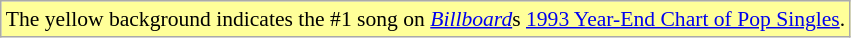<table class="wikitable" style="font-size:90%;">
<tr>
<td style="background-color:#FFFF99">The yellow background indicates the #1 song on <a href='#'><em>Billboard</em></a>s <a href='#'>1993 Year-End Chart of Pop Singles</a>.</td>
</tr>
</table>
